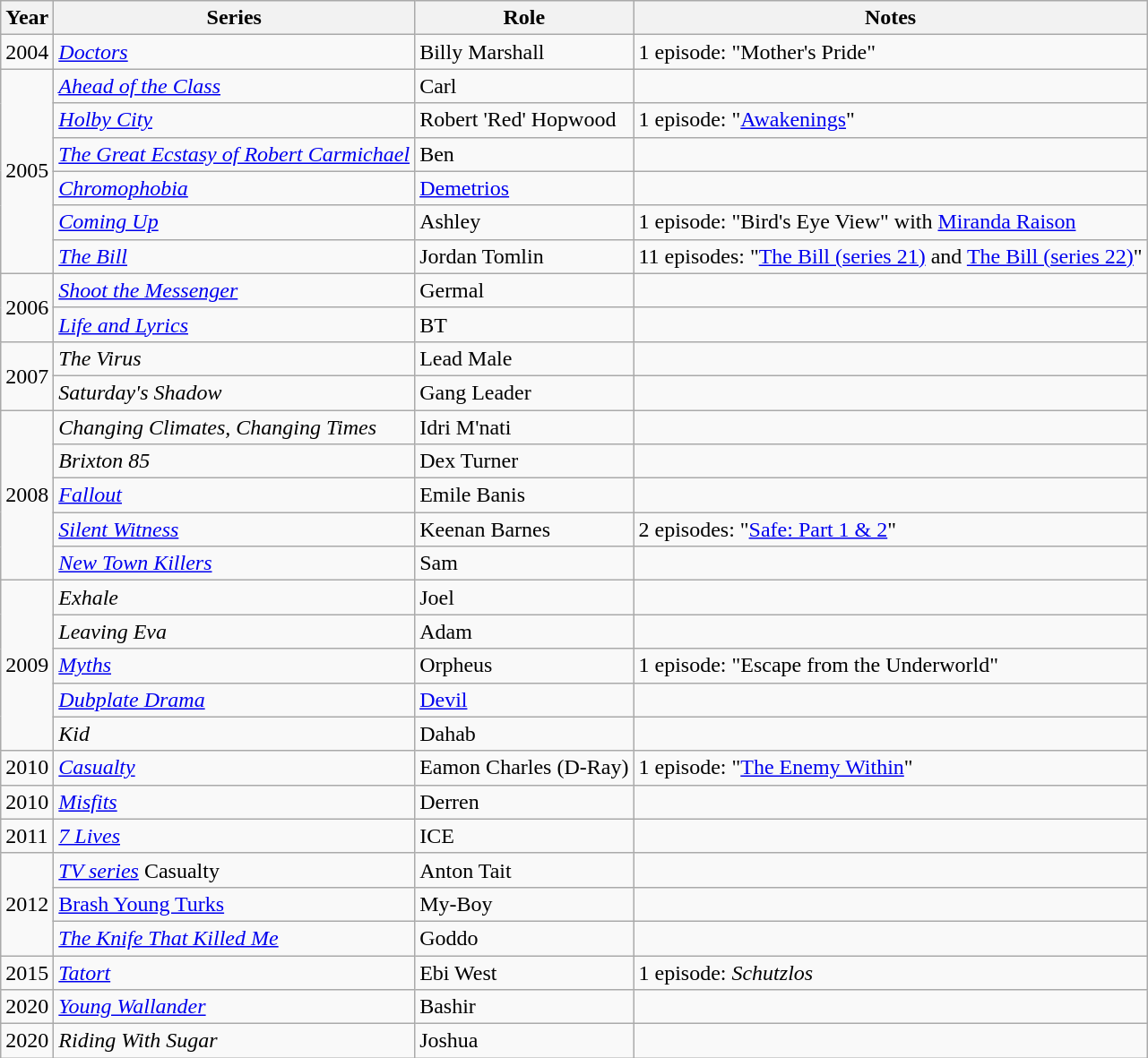<table class="wikitable">
<tr>
<th>Year</th>
<th>Series</th>
<th>Role</th>
<th>Notes</th>
</tr>
<tr>
<td>2004</td>
<td><em><a href='#'>Doctors</a></em></td>
<td>Billy Marshall</td>
<td>1 episode: "Mother's Pride"</td>
</tr>
<tr>
<td rowspan="6">2005</td>
<td><em><a href='#'>Ahead of the Class</a></em></td>
<td>Carl</td>
<td></td>
</tr>
<tr>
<td><em><a href='#'>Holby City</a></em></td>
<td>Robert 'Red' Hopwood</td>
<td>1 episode: "<a href='#'>Awakenings</a>"</td>
</tr>
<tr>
<td><em><a href='#'>The Great Ecstasy of Robert Carmichael</a></em></td>
<td>Ben</td>
<td></td>
</tr>
<tr>
<td><em><a href='#'>Chromophobia</a></em></td>
<td><a href='#'>Demetrios</a></td>
</tr>
<tr>
<td><em><a href='#'>Coming Up</a></em></td>
<td>Ashley</td>
<td>1 episode: "Bird's Eye View" with <a href='#'>Miranda Raison</a></td>
</tr>
<tr>
<td><em><a href='#'>The Bill</a></em></td>
<td>Jordan Tomlin</td>
<td>11 episodes: "<a href='#'>The Bill (series 21)</a> and <a href='#'>The Bill (series 22)</a>"</td>
</tr>
<tr>
<td rowspan="2">2006</td>
<td><em><a href='#'>Shoot the Messenger</a></em></td>
<td>Germal</td>
<td></td>
</tr>
<tr>
<td><em><a href='#'>Life and Lyrics</a></em></td>
<td>BT</td>
<td></td>
</tr>
<tr>
<td rowspan="2">2007</td>
<td><em>The Virus</em></td>
<td>Lead Male</td>
<td></td>
</tr>
<tr>
<td><em>Saturday's Shadow</em></td>
<td>Gang Leader</td>
<td></td>
</tr>
<tr>
<td rowspan="5">2008</td>
<td><em>Changing Climates, Changing Times</em></td>
<td>Idri M'nati</td>
<td></td>
</tr>
<tr>
<td><em>Brixton 85</em></td>
<td>Dex Turner</td>
<td></td>
</tr>
<tr>
<td><em><a href='#'>Fallout</a></em></td>
<td>Emile Banis</td>
<td></td>
</tr>
<tr>
<td><em><a href='#'>Silent Witness</a></em></td>
<td>Keenan Barnes</td>
<td>2 episodes: "<a href='#'>Safe: Part 1 & 2</a>"</td>
</tr>
<tr>
<td><em><a href='#'>New Town Killers</a></em></td>
<td>Sam</td>
<td></td>
</tr>
<tr>
<td rowspan="5">2009</td>
<td><em>Exhale</em></td>
<td>Joel</td>
<td></td>
</tr>
<tr>
<td><em>Leaving Eva</em></td>
<td>Adam</td>
<td></td>
</tr>
<tr>
<td><em><a href='#'>Myths</a></em></td>
<td>Orpheus</td>
<td>1 episode: "Escape from the Underworld"</td>
</tr>
<tr>
<td><em><a href='#'>Dubplate Drama</a></em></td>
<td><a href='#'>Devil</a></td>
<td></td>
</tr>
<tr>
<td><em>Kid</em></td>
<td>Dahab</td>
<td></td>
</tr>
<tr>
<td>2010</td>
<td><em><a href='#'>Casualty</a></em></td>
<td>Eamon Charles (D-Ray)</td>
<td>1 episode: "<a href='#'>The Enemy Within</a>"</td>
</tr>
<tr>
<td>2010</td>
<td><em><a href='#'>Misfits</a></em></td>
<td>Derren</td>
<td></td>
</tr>
<tr>
<td>2011</td>
<td><em><a href='#'>7 Lives</a></em></td>
<td>ICE</td>
<td></td>
</tr>
<tr>
<td rowspan="3">2012</td>
<td><em><a href='#'>TV series</a></em> Casualty</td>
<td>Anton Tait</td>
<td></td>
</tr>
<tr>
<td><a href='#'>Brash Young Turks</a></td>
<td>My-Boy</td>
<td></td>
</tr>
<tr>
<td><em><a href='#'>The Knife That Killed Me</a></em></td>
<td>Goddo</td>
<td></td>
</tr>
<tr>
<td>2015</td>
<td><em><a href='#'>Tatort</a></em></td>
<td>Ebi West</td>
<td>1 episode: <em>Schutzlos</em></td>
</tr>
<tr>
<td>2020</td>
<td><em><a href='#'>Young Wallander</a></em></td>
<td>Bashir</td>
<td></td>
</tr>
<tr>
<td>2020</td>
<td><em>Riding With Sugar</em></td>
<td>Joshua</td>
<td></td>
</tr>
</table>
